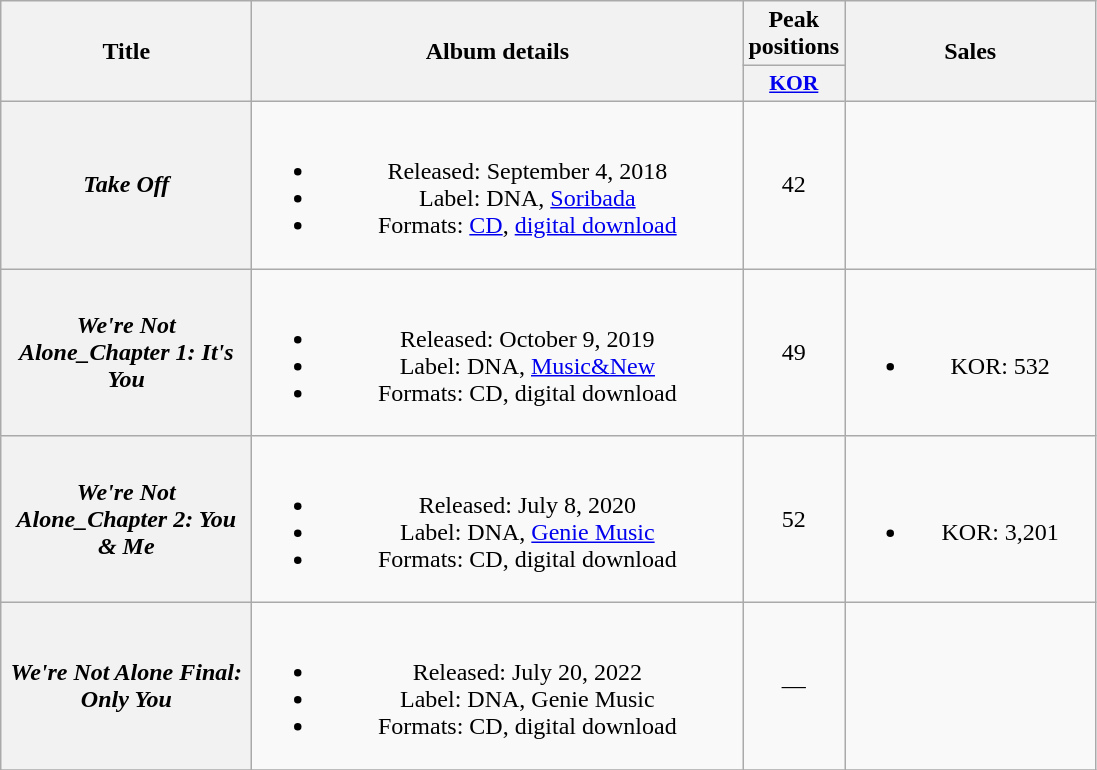<table class="wikitable plainrowheaders" style="text-align:center;">
<tr>
<th scope="col" rowspan="2" style="width:10em;">Title</th>
<th scope="col" rowspan="2" style="width:20em;">Album details</th>
<th scope="col">Peak<br>positions</th>
<th scope="col" rowspan="2" style="width:10em;">Sales</th>
</tr>
<tr>
<th scope="col" style="width:2.2em;font-size:90%;"><a href='#'>KOR</a><br></th>
</tr>
<tr>
<th scope="row"><em>Take Off</em></th>
<td><br><ul><li>Released: September 4, 2018</li><li>Label: DNA, <a href='#'>Soribada</a></li><li>Formats: <a href='#'>CD</a>, <a href='#'>digital download</a></li></ul></td>
<td>42</td>
<td></td>
</tr>
<tr>
<th scope="row"><em>We're Not Alone_Chapter 1: It's You</em></th>
<td><br><ul><li>Released: October 9, 2019</li><li>Label: DNA, <a href='#'>Music&New</a></li><li>Formats: CD, digital download</li></ul></td>
<td>49</td>
<td><br><ul><li>KOR: 532</li></ul></td>
</tr>
<tr>
<th scope="row"><em>We're Not Alone_Chapter 2: You & Me</em></th>
<td><br><ul><li>Released: July 8, 2020</li><li>Label: DNA, <a href='#'>Genie Music</a></li><li>Formats: CD, digital download</li></ul></td>
<td>52</td>
<td><br><ul><li>KOR: 3,201</li></ul></td>
</tr>
<tr>
<th scope="row"><em>We're Not Alone Final: Only You</em></th>
<td><br><ul><li>Released: July 20, 2022</li><li>Label: DNA, Genie Music</li><li>Formats: CD, digital download</li></ul></td>
<td>—</td>
<td></td>
</tr>
<tr>
</tr>
</table>
